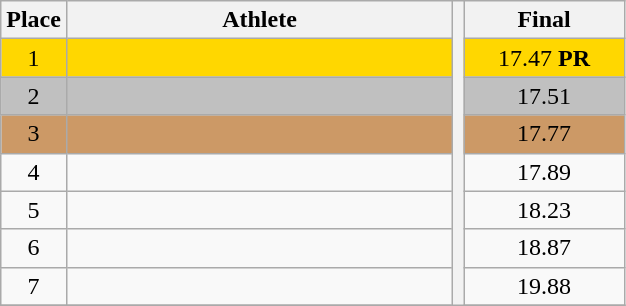<table class="wikitable" style="text-align:center">
<tr>
<th>Place</th>
<th width=250>Athlete</th>
<th rowspan=10></th>
<th width=100>Final</th>
</tr>
<tr bgcolor=gold>
<td>1</td>
<td align=left></td>
<td>17.47 <strong>PR</strong></td>
</tr>
<tr bgcolor=silver>
<td>2</td>
<td align=left></td>
<td>17.51</td>
</tr>
<tr bgcolor=cc9966>
<td>3</td>
<td align=left></td>
<td>17.77</td>
</tr>
<tr>
<td>4</td>
<td align=left></td>
<td>17.89</td>
</tr>
<tr>
<td>5</td>
<td align=left></td>
<td>18.23</td>
</tr>
<tr>
<td>6</td>
<td align=left></td>
<td>18.87</td>
</tr>
<tr>
<td>7</td>
<td align=left></td>
<td>19.88</td>
</tr>
<tr>
</tr>
</table>
